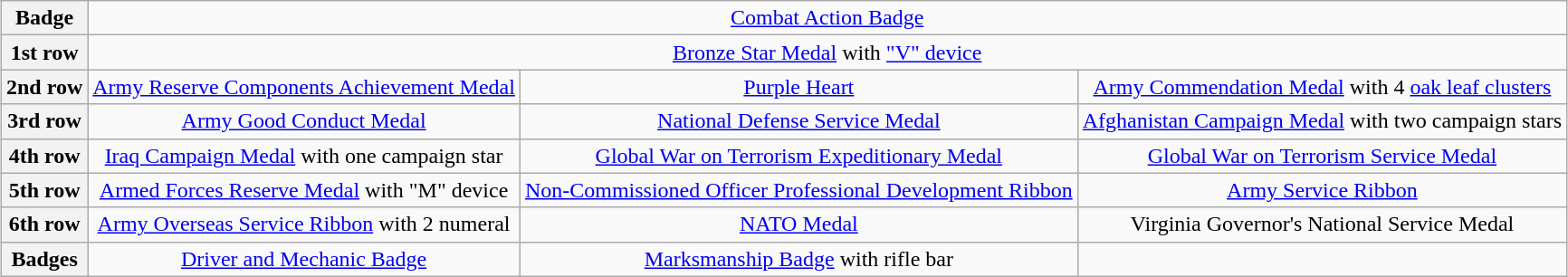<table class="wikitable" style="margin:1em auto; text-align:center;">
<tr>
<th>Badge</th>
<td colspan="6"><a href='#'>Combat Action Badge</a></td>
</tr>
<tr>
<th>1st row</th>
<td colspan="3"><a href='#'>Bronze Star Medal</a> with <a href='#'>"V" device</a></td>
</tr>
<tr>
<th>2nd row</th>
<td><a href='#'>Army Reserve Components Achievement Medal</a></td>
<td><a href='#'>Purple Heart</a></td>
<td><a href='#'>Army Commendation Medal</a> with 4 <a href='#'>oak leaf clusters</a></td>
</tr>
<tr>
<th>3rd row</th>
<td><a href='#'>Army Good Conduct Medal</a></td>
<td><a href='#'>National Defense Service Medal</a></td>
<td><a href='#'>Afghanistan Campaign Medal</a> with two campaign stars</td>
</tr>
<tr>
<th>4th row</th>
<td><a href='#'>Iraq Campaign Medal</a> with one campaign star</td>
<td><a href='#'>Global War on Terrorism Expeditionary Medal</a></td>
<td><a href='#'>Global War on Terrorism Service Medal</a></td>
</tr>
<tr>
<th>5th row</th>
<td><a href='#'>Armed Forces Reserve Medal</a> with "M" device</td>
<td><a href='#'>Non-Commissioned Officer Professional Development Ribbon</a></td>
<td><a href='#'>Army Service Ribbon</a></td>
</tr>
<tr>
<th>6th row</th>
<td><a href='#'>Army Overseas Service Ribbon</a> with 2 numeral</td>
<td><a href='#'>NATO Medal</a></td>
<td>Virginia Governor's National Service Medal</td>
</tr>
<tr>
<th>Badges</th>
<td colspan="1"><a href='#'>Driver and Mechanic Badge</a></td>
<td colspan="1"><a href='#'>Marksmanship Badge</a> with rifle bar</td>
</tr>
</table>
